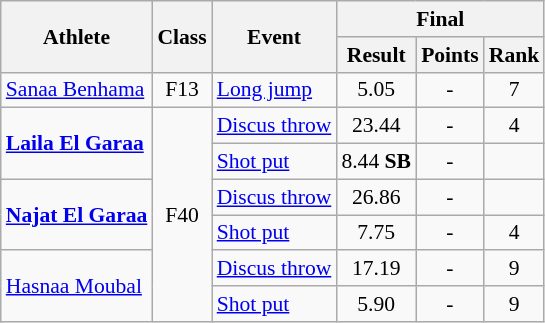<table class=wikitable style="font-size:90%">
<tr>
<th rowspan="2">Athlete</th>
<th rowspan="2">Class</th>
<th rowspan="2">Event</th>
<th colspan="3">Final</th>
</tr>
<tr>
<th>Result</th>
<th>Points</th>
<th>Rank</th>
</tr>
<tr>
<td><a href='#'>Sanaa Benhama</a></td>
<td style="text-align:center;">F13</td>
<td><a href='#'>Long jump</a></td>
<td style="text-align:center;">5.05</td>
<td style="text-align:center;">-</td>
<td style="text-align:center;">7</td>
</tr>
<tr>
<td rowspan="2"><strong><a href='#'>Laila El Garaa</a></strong></td>
<td rowspan="6" style="text-align:center;">F40</td>
<td><a href='#'>Discus throw</a></td>
<td style="text-align:center;">23.44</td>
<td style="text-align:center;">-</td>
<td style="text-align:center;">4</td>
</tr>
<tr>
<td><a href='#'>Shot put</a></td>
<td style="text-align:center;">8.44 <strong>SB</strong></td>
<td style="text-align:center;">-</td>
<td style="text-align:center;"></td>
</tr>
<tr>
<td rowspan="2"><strong><a href='#'>Najat El Garaa</a></strong></td>
<td><a href='#'>Discus throw</a></td>
<td style="text-align:center;">26.86</td>
<td style="text-align:center;">-</td>
<td style="text-align:center;"></td>
</tr>
<tr>
<td><a href='#'>Shot put</a></td>
<td style="text-align:center;">7.75</td>
<td style="text-align:center;">-</td>
<td style="text-align:center;">4</td>
</tr>
<tr>
<td rowspan="2"><a href='#'>Hasnaa Moubal</a></td>
<td><a href='#'>Discus throw</a></td>
<td style="text-align:center;">17.19</td>
<td style="text-align:center;">-</td>
<td style="text-align:center;">9</td>
</tr>
<tr>
<td><a href='#'>Shot put</a></td>
<td style="text-align:center;">5.90</td>
<td style="text-align:center;">-</td>
<td style="text-align:center;">9</td>
</tr>
</table>
